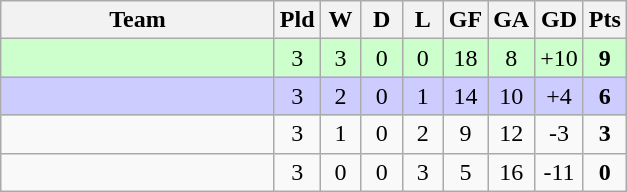<table class="wikitable" style="text-align: center;">
<tr>
<th style="width:175px;">Team</th>
<th width="20">Pld</th>
<th width="20">W</th>
<th width="20">D</th>
<th width="20">L</th>
<th width="20">GF</th>
<th width="20">GA</th>
<th width="20">GD</th>
<th width="20">Pts</th>
</tr>
<tr style="background:#cfc;">
<td style="text-align:left;"></td>
<td>3</td>
<td>3</td>
<td>0</td>
<td>0</td>
<td>18</td>
<td>8</td>
<td>+10</td>
<td><strong>9</strong></td>
</tr>
<tr style="background:#ccf;">
<td style="text-align:left;"></td>
<td>3</td>
<td>2</td>
<td>0</td>
<td>1</td>
<td>14</td>
<td>10</td>
<td>+4</td>
<td><strong>6</strong></td>
</tr>
<tr>
<td style="text-align:left;"></td>
<td>3</td>
<td>1</td>
<td>0</td>
<td>2</td>
<td>9</td>
<td>12</td>
<td>-3</td>
<td><strong>3</strong></td>
</tr>
<tr>
<td style="text-align:left;"></td>
<td>3</td>
<td>0</td>
<td>0</td>
<td>3</td>
<td>5</td>
<td>16</td>
<td>-11</td>
<td><strong>0</strong></td>
</tr>
</table>
